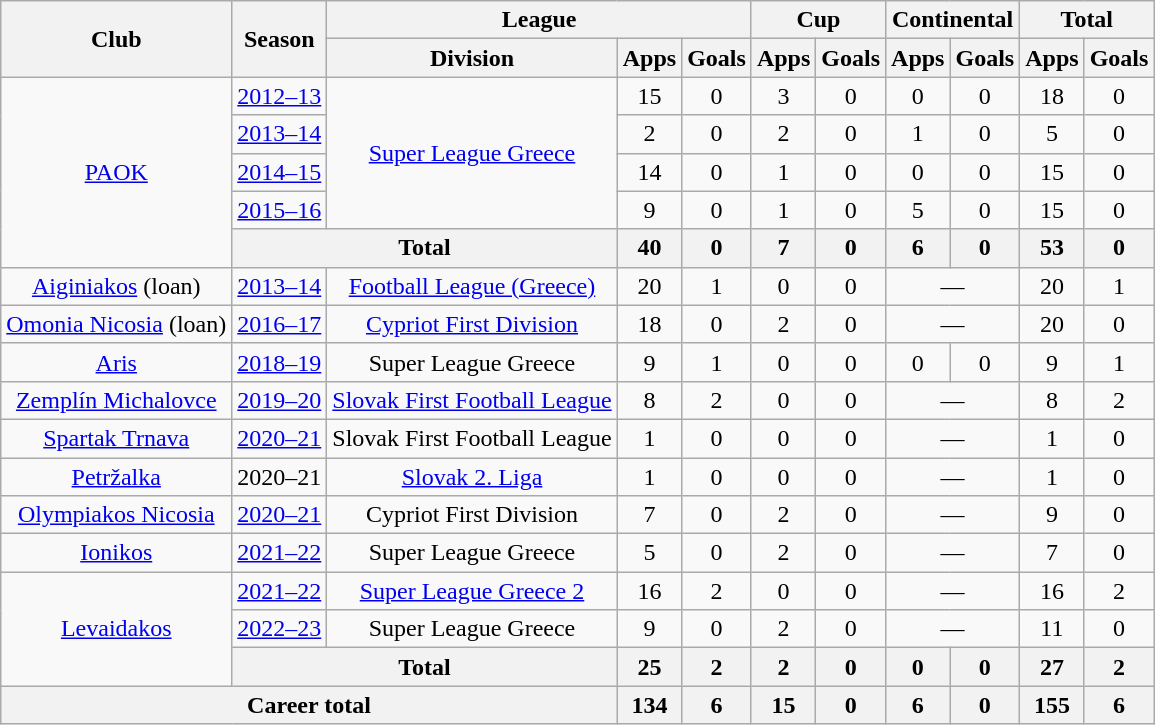<table class="wikitable", style="text-align:center">
<tr>
<th rowspan="2">Club</th>
<th rowspan="2">Season</th>
<th colspan="3">League</th>
<th colspan="2">Cup</th>
<th colspan="2">Continental</th>
<th colspan="2">Total</th>
</tr>
<tr>
<th>Division</th>
<th>Apps</th>
<th>Goals</th>
<th>Apps</th>
<th>Goals</th>
<th>Apps</th>
<th>Goals</th>
<th>Apps</th>
<th>Goals</th>
</tr>
<tr>
<td rowspan="5"><a href='#'>PAOK</a></td>
<td><a href='#'>2012–13</a></td>
<td rowspan="4"><a href='#'>Super League Greece</a></td>
<td>15</td>
<td>0</td>
<td>3</td>
<td>0</td>
<td>0</td>
<td>0</td>
<td>18</td>
<td>0</td>
</tr>
<tr>
<td><a href='#'>2013–14</a></td>
<td>2</td>
<td>0</td>
<td>2</td>
<td>0</td>
<td>1</td>
<td>0</td>
<td>5</td>
<td>0</td>
</tr>
<tr>
<td><a href='#'>2014–15</a></td>
<td>14</td>
<td>0</td>
<td>1</td>
<td>0</td>
<td>0</td>
<td>0</td>
<td>15</td>
<td>0</td>
</tr>
<tr>
<td><a href='#'>2015–16</a></td>
<td>9</td>
<td>0</td>
<td>1</td>
<td>0</td>
<td>5</td>
<td>0</td>
<td>15</td>
<td>0</td>
</tr>
<tr>
<th colspan="2">Total</th>
<th>40</th>
<th>0</th>
<th>7</th>
<th>0</th>
<th>6</th>
<th>0</th>
<th>53</th>
<th>0</th>
</tr>
<tr>
<td><a href='#'>Aiginiakos</a> (loan)</td>
<td><a href='#'>2013–14</a></td>
<td><a href='#'>Football League (Greece)</a></td>
<td>20</td>
<td>1</td>
<td>0</td>
<td>0</td>
<td colspan="2">—</td>
<td>20</td>
<td>1</td>
</tr>
<tr>
<td><a href='#'>Omonia Nicosia</a> (loan)</td>
<td><a href='#'>2016–17</a></td>
<td><a href='#'>Cypriot First Division</a></td>
<td>18</td>
<td>0</td>
<td>2</td>
<td>0</td>
<td colspan="2">—</td>
<td>20</td>
<td>0</td>
</tr>
<tr>
<td><a href='#'>Aris</a></td>
<td><a href='#'>2018–19</a></td>
<td>Super League Greece</td>
<td>9</td>
<td>1</td>
<td>0</td>
<td>0</td>
<td>0</td>
<td>0</td>
<td>9</td>
<td>1</td>
</tr>
<tr>
<td><a href='#'>Zemplín Michalovce</a></td>
<td><a href='#'>2019–20</a></td>
<td><a href='#'>Slovak First Football League</a></td>
<td>8</td>
<td>2</td>
<td>0</td>
<td>0</td>
<td colspan="2">—</td>
<td>8</td>
<td>2</td>
</tr>
<tr>
<td><a href='#'>Spartak Trnava</a></td>
<td><a href='#'>2020–21</a></td>
<td>Slovak First Football League</td>
<td>1</td>
<td>0</td>
<td>0</td>
<td>0</td>
<td colspan="2">—</td>
<td>1</td>
<td>0</td>
</tr>
<tr>
<td><a href='#'>Petržalka</a></td>
<td>2020–21</td>
<td><a href='#'>Slovak 2. Liga</a></td>
<td>1</td>
<td>0</td>
<td>0</td>
<td>0</td>
<td colspan="2">—</td>
<td>1</td>
<td>0</td>
</tr>
<tr>
<td><a href='#'>Olympiakos Nicosia</a></td>
<td><a href='#'>2020–21</a></td>
<td>Cypriot First Division</td>
<td>7</td>
<td>0</td>
<td>2</td>
<td>0</td>
<td colspan="2">—</td>
<td>9</td>
<td>0</td>
</tr>
<tr>
<td><a href='#'>Ionikos</a></td>
<td><a href='#'>2021–22</a></td>
<td>Super League Greece</td>
<td>5</td>
<td>0</td>
<td>2</td>
<td>0</td>
<td colspan="2">—</td>
<td>7</td>
<td>0</td>
</tr>
<tr>
<td rowspan="3"><a href='#'>Levaidakos</a></td>
<td><a href='#'>2021–22</a></td>
<td><a href='#'>Super League Greece 2</a></td>
<td>16</td>
<td>2</td>
<td>0</td>
<td>0</td>
<td colspan="2">—</td>
<td>16</td>
<td>2</td>
</tr>
<tr>
<td><a href='#'>2022–23</a></td>
<td>Super League Greece</td>
<td>9</td>
<td>0</td>
<td>2</td>
<td>0</td>
<td colspan="2">—</td>
<td>11</td>
<td>0</td>
</tr>
<tr>
<th colspan="2">Total</th>
<th>25</th>
<th>2</th>
<th>2</th>
<th>0</th>
<th>0</th>
<th>0</th>
<th>27</th>
<th>2</th>
</tr>
<tr>
<th colspan="3">Career total</th>
<th>134</th>
<th>6</th>
<th>15</th>
<th>0</th>
<th>6</th>
<th>0</th>
<th>155</th>
<th>6</th>
</tr>
</table>
